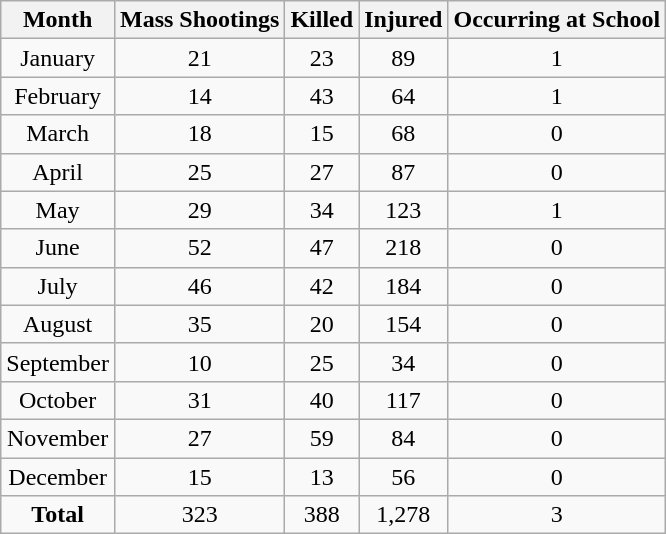<table class="wikitable sortable mw-datatable" style="text-align:center;">
<tr>
<th>Month</th>
<th>Mass Shootings</th>
<th>Killed</th>
<th>Injured</th>
<th>Occurring at School</th>
</tr>
<tr>
<td>January</td>
<td>21</td>
<td>23</td>
<td>89</td>
<td>1</td>
</tr>
<tr>
<td>February</td>
<td>14</td>
<td>43</td>
<td>64</td>
<td>1</td>
</tr>
<tr>
<td>March</td>
<td>18</td>
<td>15</td>
<td>68</td>
<td>0</td>
</tr>
<tr>
<td>April</td>
<td>25</td>
<td>27</td>
<td>87</td>
<td>0</td>
</tr>
<tr>
<td>May</td>
<td>29</td>
<td>34</td>
<td>123</td>
<td>1</td>
</tr>
<tr>
<td>June</td>
<td>52</td>
<td>47</td>
<td>218</td>
<td>0</td>
</tr>
<tr>
<td>July</td>
<td>46</td>
<td>42</td>
<td>184</td>
<td>0</td>
</tr>
<tr>
<td>August</td>
<td>35</td>
<td>20</td>
<td>154</td>
<td>0</td>
</tr>
<tr>
<td>September</td>
<td>10</td>
<td>25</td>
<td>34</td>
<td>0</td>
</tr>
<tr>
<td>October</td>
<td>31</td>
<td>40</td>
<td>117</td>
<td>0</td>
</tr>
<tr>
<td>November</td>
<td>27</td>
<td>59</td>
<td>84</td>
<td>0</td>
</tr>
<tr>
<td>December</td>
<td>15</td>
<td>13</td>
<td>56</td>
<td>0</td>
</tr>
<tr>
<td><strong>Total</strong></td>
<td>323</td>
<td>388</td>
<td>1,278</td>
<td>3</td>
</tr>
</table>
